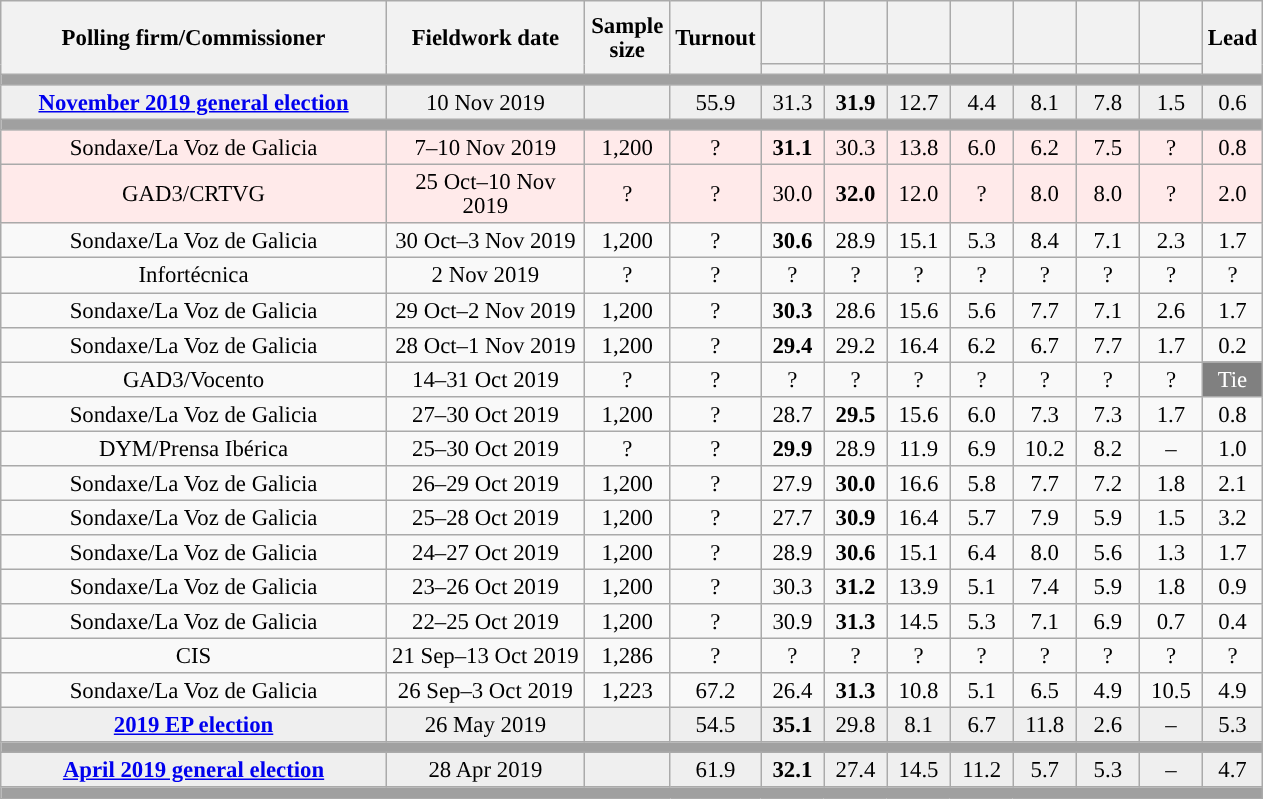<table class="wikitable collapsible collapsed" style="text-align:center; font-size:95%; line-height:16px;">
<tr style="height:42px;">
<th style="width:250px;" rowspan="2">Polling firm/Commissioner</th>
<th style="width:125px;" rowspan="2">Fieldwork date</th>
<th style="width:50px;" rowspan="2">Sample size</th>
<th style="width:45px;" rowspan="2">Turnout</th>
<th style="width:35px;"></th>
<th style="width:35px;"></th>
<th style="width:35px;"></th>
<th style="width:35px;"></th>
<th style="width:35px;"></th>
<th style="width:35px;"></th>
<th style="width:35px;"></th>
<th style="width:30px;" rowspan="2">Lead</th>
</tr>
<tr>
<th style="color:inherit;background:"></th>
<th style="color:inherit;background:"></th>
<th style="color:inherit;background:"></th>
<th style="color:inherit;background:"></th>
<th style="color:inherit;background:"></th>
<th style="color:inherit;background:"></th>
<th style="color:inherit;background:"></th>
</tr>
<tr>
<td colspan="12" style="background:#A0A0A0"></td>
</tr>
<tr style="background:#EFEFEF;">
<td><strong><a href='#'>November 2019 general election</a></strong></td>
<td>10 Nov 2019</td>
<td></td>
<td>55.9</td>
<td>31.3<br></td>
<td><strong>31.9</strong><br></td>
<td>12.7<br></td>
<td>4.4<br></td>
<td>8.1<br></td>
<td>7.8<br></td>
<td>1.5<br></td>
<td style="background:">0.6</td>
</tr>
<tr>
<td colspan="12" style="background:#A0A0A0"></td>
</tr>
<tr style="background:#FFEAEA;">
<td>Sondaxe/La Voz de Galicia</td>
<td>7–10 Nov 2019</td>
<td>1,200</td>
<td>?</td>
<td><strong>31.1</strong><br></td>
<td>30.3<br></td>
<td>13.8<br></td>
<td>6.0<br></td>
<td>6.2<br></td>
<td>7.5<br></td>
<td>?<br></td>
<td style="background:">0.8</td>
</tr>
<tr style="background:#FFEAEA;">
<td>GAD3/CRTVG</td>
<td>25 Oct–10 Nov 2019</td>
<td>?</td>
<td>?</td>
<td>30.0<br></td>
<td><strong>32.0</strong><br></td>
<td>12.0<br></td>
<td>?<br></td>
<td>8.0<br></td>
<td>8.0<br></td>
<td>?<br></td>
<td style="background:">2.0</td>
</tr>
<tr>
<td>Sondaxe/La Voz de Galicia</td>
<td>30 Oct–3 Nov 2019</td>
<td>1,200</td>
<td>?</td>
<td><strong>30.6</strong><br></td>
<td>28.9<br></td>
<td>15.1<br></td>
<td>5.3<br></td>
<td>8.4<br></td>
<td>7.1<br></td>
<td>2.3<br></td>
<td style="background:">1.7</td>
</tr>
<tr>
<td>Infortécnica</td>
<td>2 Nov 2019</td>
<td>?</td>
<td>?</td>
<td>?<br></td>
<td>?<br></td>
<td>?<br></td>
<td>?<br></td>
<td>?<br></td>
<td>?<br></td>
<td>?<br></td>
<td style="background:">?</td>
</tr>
<tr>
<td>Sondaxe/La Voz de Galicia</td>
<td>29 Oct–2 Nov 2019</td>
<td>1,200</td>
<td>?</td>
<td><strong>30.3</strong><br></td>
<td>28.6<br></td>
<td>15.6<br></td>
<td>5.6<br></td>
<td>7.7<br></td>
<td>7.1<br></td>
<td>2.6<br></td>
<td style="background:">1.7</td>
</tr>
<tr>
<td>Sondaxe/La Voz de Galicia</td>
<td>28 Oct–1 Nov 2019</td>
<td>1,200</td>
<td>?</td>
<td><strong>29.4</strong><br></td>
<td>29.2<br></td>
<td>16.4<br></td>
<td>6.2<br></td>
<td>6.7<br></td>
<td>7.7<br></td>
<td>1.7<br></td>
<td style="background:">0.2</td>
</tr>
<tr>
<td>GAD3/Vocento</td>
<td>14–31 Oct 2019</td>
<td>?</td>
<td>?</td>
<td>?<br></td>
<td>?<br></td>
<td>?<br></td>
<td>?<br></td>
<td>?<br></td>
<td>?<br></td>
<td>?<br></td>
<td style="background:gray;color:white;">Tie</td>
</tr>
<tr>
<td>Sondaxe/La Voz de Galicia</td>
<td>27–30 Oct 2019</td>
<td>1,200</td>
<td>?</td>
<td>28.7<br></td>
<td><strong>29.5</strong><br></td>
<td>15.6<br></td>
<td>6.0<br></td>
<td>7.3<br></td>
<td>7.3<br></td>
<td>1.7<br></td>
<td style="background:">0.8</td>
</tr>
<tr>
<td>DYM/Prensa Ibérica</td>
<td>25–30 Oct 2019</td>
<td>?</td>
<td>?</td>
<td><strong>29.9</strong><br></td>
<td>28.9<br></td>
<td>11.9<br></td>
<td>6.9<br></td>
<td>10.2<br></td>
<td>8.2<br></td>
<td>–</td>
<td style="background:">1.0</td>
</tr>
<tr>
<td>Sondaxe/La Voz de Galicia</td>
<td>26–29 Oct 2019</td>
<td>1,200</td>
<td>?</td>
<td>27.9<br></td>
<td><strong>30.0</strong><br></td>
<td>16.6<br></td>
<td>5.8<br></td>
<td>7.7<br></td>
<td>7.2<br></td>
<td>1.8<br></td>
<td style="background:">2.1</td>
</tr>
<tr>
<td>Sondaxe/La Voz de Galicia</td>
<td>25–28 Oct 2019</td>
<td>1,200</td>
<td>?</td>
<td>27.7<br></td>
<td><strong>30.9</strong><br></td>
<td>16.4<br></td>
<td>5.7<br></td>
<td>7.9<br></td>
<td>5.9<br></td>
<td>1.5<br></td>
<td style="background:">3.2</td>
</tr>
<tr>
<td>Sondaxe/La Voz de Galicia</td>
<td>24–27 Oct 2019</td>
<td>1,200</td>
<td>?</td>
<td>28.9<br></td>
<td><strong>30.6</strong><br></td>
<td>15.1<br></td>
<td>6.4<br></td>
<td>8.0<br></td>
<td>5.6<br></td>
<td>1.3<br></td>
<td style="background:">1.7</td>
</tr>
<tr>
<td>Sondaxe/La Voz de Galicia</td>
<td>23–26 Oct 2019</td>
<td>1,200</td>
<td>?</td>
<td>30.3<br></td>
<td><strong>31.2</strong><br></td>
<td>13.9<br></td>
<td>5.1<br></td>
<td>7.4<br></td>
<td>5.9<br></td>
<td>1.8<br></td>
<td style="background:">0.9</td>
</tr>
<tr>
<td>Sondaxe/La Voz de Galicia</td>
<td>22–25 Oct 2019</td>
<td>1,200</td>
<td>?</td>
<td>30.9<br></td>
<td><strong>31.3</strong><br></td>
<td>14.5<br></td>
<td>5.3<br></td>
<td>7.1<br></td>
<td>6.9<br></td>
<td>0.7<br></td>
<td style="background:">0.4</td>
</tr>
<tr>
<td>CIS</td>
<td>21 Sep–13 Oct 2019</td>
<td>1,286</td>
<td>?</td>
<td>?<br></td>
<td>?<br></td>
<td>?<br></td>
<td>?<br></td>
<td>?<br></td>
<td>?<br></td>
<td>?<br></td>
<td style="background:">?</td>
</tr>
<tr>
<td>Sondaxe/La Voz de Galicia</td>
<td>26 Sep–3 Oct 2019</td>
<td>1,223</td>
<td>67.2</td>
<td>26.4<br></td>
<td><strong>31.3</strong><br></td>
<td>10.8<br></td>
<td>5.1<br></td>
<td>6.5<br></td>
<td>4.9<br></td>
<td>10.5<br></td>
<td style="background:">4.9</td>
</tr>
<tr style="background:#EFEFEF;">
<td><strong><a href='#'>2019 EP election</a></strong></td>
<td>26 May 2019</td>
<td></td>
<td>54.5</td>
<td><strong>35.1</strong><br></td>
<td>29.8<br></td>
<td>8.1<br></td>
<td>6.7<br></td>
<td>11.8<br></td>
<td>2.6<br></td>
<td>–</td>
<td style="background:">5.3</td>
</tr>
<tr>
<td colspan="12" style="background:#A0A0A0"></td>
</tr>
<tr style="background:#EFEFEF;">
<td><strong><a href='#'>April 2019 general election</a></strong></td>
<td>28 Apr 2019</td>
<td></td>
<td>61.9</td>
<td><strong>32.1</strong><br></td>
<td>27.4<br></td>
<td>14.5<br></td>
<td>11.2<br></td>
<td>5.7<br></td>
<td>5.3<br></td>
<td>–</td>
<td style="background:">4.7</td>
</tr>
<tr>
<td colspan="12" style="background:#A0A0A0"></td>
</tr>
</table>
